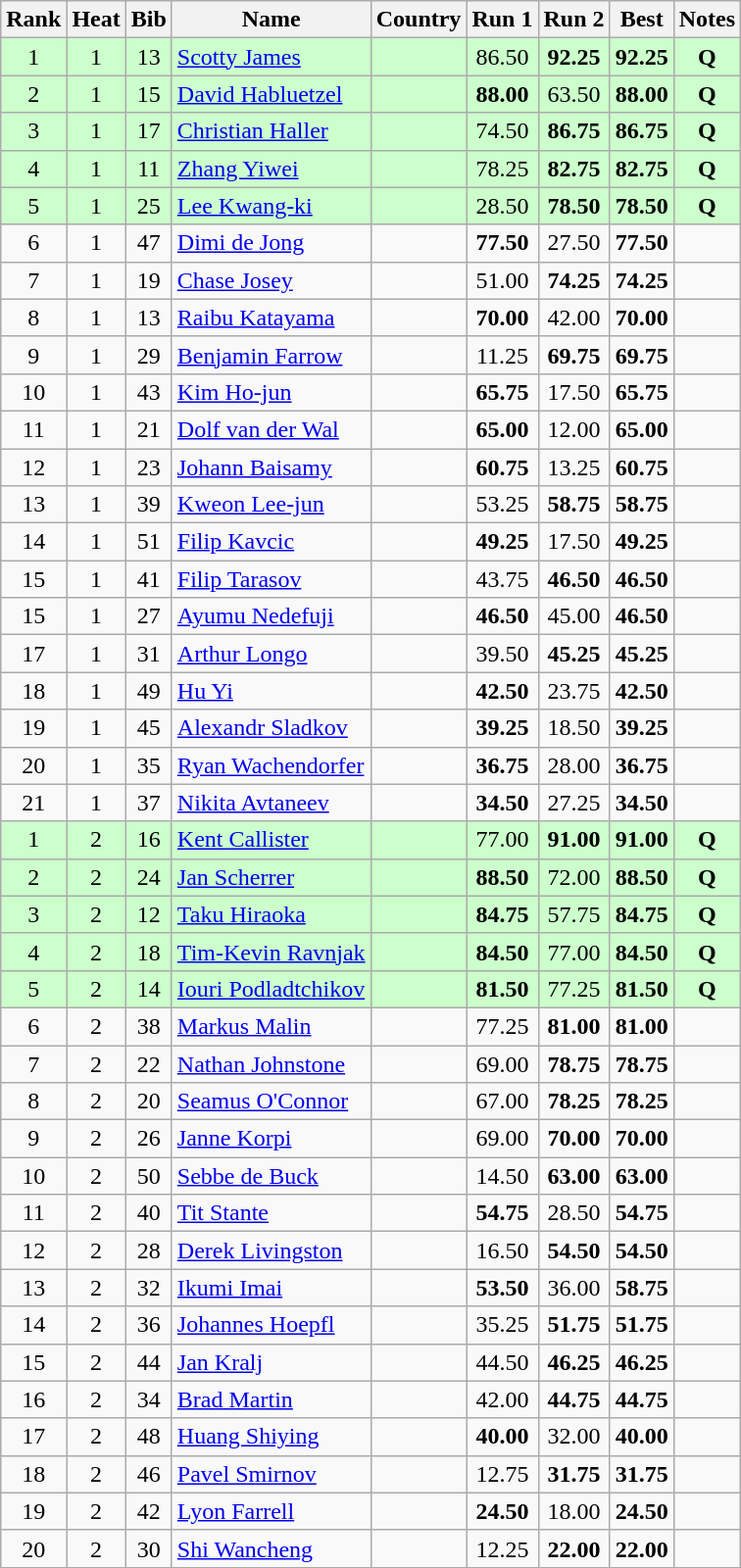<table class="wikitable sortable" style="text-align:center">
<tr>
<th>Rank</th>
<th>Heat</th>
<th>Bib</th>
<th>Name</th>
<th>Country</th>
<th>Run 1</th>
<th>Run 2</th>
<th>Best</th>
<th>Notes</th>
</tr>
<tr bgcolor="#ccffcc">
<td>1</td>
<td>1</td>
<td>13</td>
<td align=left><a href='#'>Scotty James</a></td>
<td align=left></td>
<td>86.50</td>
<td><strong>92.25</strong></td>
<td><strong>92.25</strong></td>
<td><strong>Q</strong></td>
</tr>
<tr bgcolor="#ccffcc">
<td>2</td>
<td>1</td>
<td>15</td>
<td align=left><a href='#'>David Habluetzel</a></td>
<td align=left></td>
<td><strong>88.00</strong></td>
<td>63.50</td>
<td><strong>88.00</strong></td>
<td><strong>Q</strong></td>
</tr>
<tr bgcolor="#ccffcc">
<td>3</td>
<td>1</td>
<td>17</td>
<td align=left><a href='#'>Christian Haller</a></td>
<td align=left></td>
<td>74.50</td>
<td><strong>86.75</strong></td>
<td><strong>86.75</strong></td>
<td><strong>Q</strong></td>
</tr>
<tr bgcolor="#ccffcc">
<td>4</td>
<td>1</td>
<td>11</td>
<td align=left><a href='#'>Zhang Yiwei</a></td>
<td align=left></td>
<td>78.25</td>
<td><strong>82.75</strong></td>
<td><strong>82.75</strong></td>
<td><strong>Q</strong></td>
</tr>
<tr bgcolor="#ccffcc">
<td>5</td>
<td>1</td>
<td>25</td>
<td align=left><a href='#'>Lee Kwang-ki</a></td>
<td align=left></td>
<td>28.50</td>
<td><strong>78.50</strong></td>
<td><strong>78.50</strong></td>
<td><strong>Q</strong></td>
</tr>
<tr>
<td>6</td>
<td>1</td>
<td>47</td>
<td align=left><a href='#'>Dimi de Jong</a></td>
<td align=left></td>
<td><strong>77.50</strong></td>
<td>27.50</td>
<td><strong>77.50</strong></td>
<td></td>
</tr>
<tr>
<td>7</td>
<td>1</td>
<td>19</td>
<td align=left><a href='#'>Chase Josey</a></td>
<td align=left></td>
<td>51.00</td>
<td><strong>74.25</strong></td>
<td><strong>74.25</strong></td>
<td></td>
</tr>
<tr>
<td>8</td>
<td>1</td>
<td>13</td>
<td align=left><a href='#'>Raibu Katayama</a></td>
<td align=left></td>
<td><strong>70.00</strong></td>
<td>42.00</td>
<td><strong>70.00</strong></td>
<td></td>
</tr>
<tr>
<td>9</td>
<td>1</td>
<td>29</td>
<td align=left><a href='#'>Benjamin Farrow</a></td>
<td align=left></td>
<td>11.25</td>
<td><strong>69.75</strong></td>
<td><strong>69.75</strong></td>
<td></td>
</tr>
<tr>
<td>10</td>
<td>1</td>
<td>43</td>
<td align=left><a href='#'>Kim Ho-jun</a></td>
<td align=left></td>
<td><strong>65.75</strong></td>
<td>17.50</td>
<td><strong>65.75</strong></td>
<td></td>
</tr>
<tr>
<td>11</td>
<td>1</td>
<td>21</td>
<td align=left><a href='#'>Dolf van der Wal</a></td>
<td align=left></td>
<td><strong>65.00</strong></td>
<td>12.00</td>
<td><strong>65.00</strong></td>
<td></td>
</tr>
<tr>
<td>12</td>
<td>1</td>
<td>23</td>
<td align=left><a href='#'>Johann Baisamy</a></td>
<td align=left></td>
<td><strong>60.75</strong></td>
<td>13.25</td>
<td><strong>60.75</strong></td>
<td></td>
</tr>
<tr>
<td>13</td>
<td>1</td>
<td>39</td>
<td align=left><a href='#'>Kweon Lee-jun</a></td>
<td align=left></td>
<td>53.25</td>
<td><strong>58.75</strong></td>
<td><strong>58.75</strong></td>
<td></td>
</tr>
<tr>
<td>14</td>
<td>1</td>
<td>51</td>
<td align=left><a href='#'>Filip Kavcic</a></td>
<td align=left></td>
<td><strong>49.25</strong></td>
<td>17.50</td>
<td><strong>49.25</strong></td>
<td></td>
</tr>
<tr>
<td>15</td>
<td>1</td>
<td>41</td>
<td align=left><a href='#'>Filip Tarasov</a></td>
<td align=left></td>
<td>43.75</td>
<td><strong>46.50</strong></td>
<td><strong>46.50</strong></td>
<td></td>
</tr>
<tr>
<td>15</td>
<td>1</td>
<td>27</td>
<td align=left><a href='#'>Ayumu Nedefuji</a></td>
<td align=left></td>
<td><strong>46.50</strong></td>
<td>45.00</td>
<td><strong>46.50</strong></td>
<td></td>
</tr>
<tr>
<td>17</td>
<td>1</td>
<td>31</td>
<td align=left><a href='#'>Arthur Longo</a></td>
<td align=left></td>
<td>39.50</td>
<td><strong>45.25</strong></td>
<td><strong>45.25</strong></td>
<td></td>
</tr>
<tr>
<td>18</td>
<td>1</td>
<td>49</td>
<td align=left><a href='#'>Hu Yi</a></td>
<td align=left></td>
<td><strong>42.50</strong></td>
<td>23.75</td>
<td><strong>42.50</strong></td>
<td></td>
</tr>
<tr>
<td>19</td>
<td>1</td>
<td>45</td>
<td align=left><a href='#'>Alexandr Sladkov</a></td>
<td align=left></td>
<td><strong>39.25</strong></td>
<td>18.50</td>
<td><strong>39.25</strong></td>
<td></td>
</tr>
<tr>
<td>20</td>
<td>1</td>
<td>35</td>
<td align=left><a href='#'>Ryan Wachendorfer</a></td>
<td align=left></td>
<td><strong>36.75</strong></td>
<td>28.00</td>
<td><strong>36.75</strong></td>
<td></td>
</tr>
<tr>
<td>21</td>
<td>1</td>
<td>37</td>
<td align=left><a href='#'>Nikita Avtaneev</a></td>
<td align=left></td>
<td><strong>34.50</strong></td>
<td>27.25</td>
<td><strong>34.50</strong></td>
<td></td>
</tr>
<tr bgcolor="#ccffcc">
<td>1</td>
<td>2</td>
<td>16</td>
<td align=left><a href='#'>Kent Callister</a></td>
<td align=left></td>
<td>77.00</td>
<td><strong>91.00</strong></td>
<td><strong>91.00</strong></td>
<td><strong>Q</strong></td>
</tr>
<tr bgcolor="#ccffcc">
<td>2</td>
<td>2</td>
<td>24</td>
<td align=left><a href='#'>Jan Scherrer</a></td>
<td align=left></td>
<td><strong>88.50</strong></td>
<td>72.00</td>
<td><strong>88.50</strong></td>
<td><strong>Q</strong></td>
</tr>
<tr bgcolor="#ccffcc">
<td>3</td>
<td>2</td>
<td>12</td>
<td align=left><a href='#'>Taku Hiraoka</a></td>
<td align=left></td>
<td><strong>84.75</strong></td>
<td>57.75</td>
<td><strong>84.75</strong></td>
<td><strong>Q</strong></td>
</tr>
<tr bgcolor="#ccffcc">
<td>4</td>
<td>2</td>
<td>18</td>
<td align=left><a href='#'>Tim-Kevin Ravnjak</a></td>
<td align=left></td>
<td><strong>84.50</strong></td>
<td>77.00</td>
<td><strong>84.50</strong></td>
<td><strong>Q</strong></td>
</tr>
<tr bgcolor="#ccffcc">
<td>5</td>
<td>2</td>
<td>14</td>
<td align=left><a href='#'>Iouri Podladtchikov</a></td>
<td align=left></td>
<td><strong>81.50</strong></td>
<td>77.25</td>
<td><strong>81.50</strong></td>
<td><strong>Q</strong></td>
</tr>
<tr>
<td>6</td>
<td>2</td>
<td>38</td>
<td align=left><a href='#'>Markus Malin</a></td>
<td align=left></td>
<td>77.25</td>
<td><strong>81.00</strong></td>
<td><strong>81.00</strong></td>
<td></td>
</tr>
<tr>
<td>7</td>
<td>2</td>
<td>22</td>
<td align=left><a href='#'>Nathan Johnstone</a></td>
<td align=left></td>
<td>69.00</td>
<td><strong>78.75</strong></td>
<td><strong>78.75</strong></td>
<td></td>
</tr>
<tr>
<td>8</td>
<td>2</td>
<td>20</td>
<td align=left><a href='#'>Seamus O'Connor</a></td>
<td align=left></td>
<td>67.00</td>
<td><strong>78.25</strong></td>
<td><strong>78.25</strong></td>
<td></td>
</tr>
<tr>
<td>9</td>
<td>2</td>
<td>26</td>
<td align=left><a href='#'>Janne Korpi</a></td>
<td align=left></td>
<td>69.00</td>
<td><strong>70.00</strong></td>
<td><strong>70.00</strong></td>
<td></td>
</tr>
<tr>
<td>10</td>
<td>2</td>
<td>50</td>
<td align=left><a href='#'>Sebbe de Buck</a></td>
<td align=left></td>
<td>14.50</td>
<td><strong>63.00</strong></td>
<td><strong>63.00</strong></td>
<td></td>
</tr>
<tr>
<td>11</td>
<td>2</td>
<td>40</td>
<td align=left><a href='#'>Tit Stante</a></td>
<td align=left></td>
<td><strong>54.75</strong></td>
<td>28.50</td>
<td><strong>54.75</strong></td>
<td></td>
</tr>
<tr>
<td>12</td>
<td>2</td>
<td>28</td>
<td align=left><a href='#'>Derek Livingston</a></td>
<td align=left></td>
<td>16.50</td>
<td><strong>54.50</strong></td>
<td><strong>54.50</strong></td>
<td></td>
</tr>
<tr>
<td>13</td>
<td>2</td>
<td>32</td>
<td align=left><a href='#'>Ikumi Imai</a></td>
<td align=left></td>
<td><strong>53.50</strong></td>
<td>36.00</td>
<td><strong>58.75</strong></td>
<td></td>
</tr>
<tr>
<td>14</td>
<td>2</td>
<td>36</td>
<td align=left><a href='#'>Johannes Hoepfl</a></td>
<td align=left></td>
<td>35.25</td>
<td><strong>51.75</strong></td>
<td><strong>51.75</strong></td>
<td></td>
</tr>
<tr>
<td>15</td>
<td>2</td>
<td>44</td>
<td align=left><a href='#'>Jan Kralj</a></td>
<td align=left></td>
<td>44.50</td>
<td><strong>46.25</strong></td>
<td><strong>46.25</strong></td>
<td></td>
</tr>
<tr>
<td>16</td>
<td>2</td>
<td>34</td>
<td align=left><a href='#'>Brad Martin</a></td>
<td align=left></td>
<td>42.00</td>
<td><strong>44.75</strong></td>
<td><strong>44.75</strong></td>
<td></td>
</tr>
<tr>
<td>17</td>
<td>2</td>
<td>48</td>
<td align=left><a href='#'>Huang Shiying</a></td>
<td align=left></td>
<td><strong>40.00</strong></td>
<td>32.00</td>
<td><strong>40.00</strong></td>
<td></td>
</tr>
<tr>
<td>18</td>
<td>2</td>
<td>46</td>
<td align=left><a href='#'>Pavel Smirnov</a></td>
<td align=left></td>
<td>12.75</td>
<td><strong>31.75</strong></td>
<td><strong>31.75</strong></td>
<td></td>
</tr>
<tr>
<td>19</td>
<td>2</td>
<td>42</td>
<td align=left><a href='#'>Lyon Farrell</a></td>
<td align=left></td>
<td><strong>24.50</strong></td>
<td>18.00</td>
<td><strong>24.50</strong></td>
<td></td>
</tr>
<tr>
<td>20</td>
<td>2</td>
<td>30</td>
<td align=left><a href='#'>Shi Wancheng</a></td>
<td align=left></td>
<td>12.25</td>
<td><strong>22.00</strong></td>
<td><strong>22.00</strong></td>
<td></td>
</tr>
</table>
